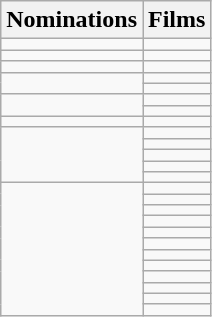<table class="wikitable">
<tr>
<th>Nominations</th>
<th>Films</th>
</tr>
<tr>
<td></td>
<td></td>
</tr>
<tr>
<td></td>
<td></td>
</tr>
<tr>
<td></td>
<td></td>
</tr>
<tr>
<td rowspan="2"></td>
<td></td>
</tr>
<tr>
<td></td>
</tr>
<tr>
<td rowspan="2"></td>
<td></td>
</tr>
<tr>
<td></td>
</tr>
<tr>
<td></td>
<td></td>
</tr>
<tr>
<td rowspan="5"></td>
<td></td>
</tr>
<tr>
<td></td>
</tr>
<tr>
<td></td>
</tr>
<tr>
<td></td>
</tr>
<tr>
<td></td>
</tr>
<tr>
<td rowspan="12"></td>
<td></td>
</tr>
<tr>
<td></td>
</tr>
<tr>
<td></td>
</tr>
<tr>
<td></td>
</tr>
<tr>
<td></td>
</tr>
<tr>
<td></td>
</tr>
<tr>
<td></td>
</tr>
<tr>
<td></td>
</tr>
<tr>
<td></td>
</tr>
<tr>
<td></td>
</tr>
<tr>
<td></td>
</tr>
<tr>
<td></td>
</tr>
</table>
